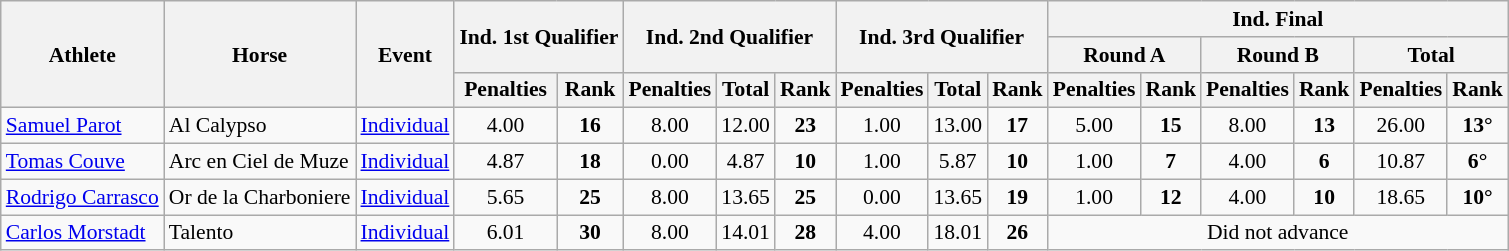<table class="wikitable" border="1" style="font-size:90%">
<tr>
<th rowspan=3>Athlete</th>
<th rowspan=3>Horse</th>
<th rowspan=3>Event</th>
<th colspan=2 rowspan=2>Ind. 1st Qualifier</th>
<th colspan=3 rowspan=2>Ind. 2nd Qualifier</th>
<th colspan=3 rowspan=2>Ind. 3rd Qualifier</th>
<th colspan=6>Ind. Final</th>
</tr>
<tr>
<th colspan=2>Round A</th>
<th colspan=2>Round B</th>
<th colspan=2>Total</th>
</tr>
<tr>
<th>Penalties</th>
<th>Rank</th>
<th>Penalties</th>
<th>Total</th>
<th>Rank</th>
<th>Penalties</th>
<th>Total</th>
<th>Rank</th>
<th>Penalties</th>
<th>Rank</th>
<th>Penalties</th>
<th>Rank</th>
<th>Penalties</th>
<th>Rank</th>
</tr>
<tr>
<td><a href='#'>Samuel Parot</a></td>
<td>Al Calypso</td>
<td><a href='#'>Individual</a></td>
<td align=center>4.00</td>
<td align=center><strong>16</strong></td>
<td align=center>8.00</td>
<td align=center>12.00</td>
<td align=center><strong>23</strong></td>
<td align=center>1.00</td>
<td align=center>13.00</td>
<td align=center><strong>17</strong></td>
<td align=center>5.00</td>
<td align=center><strong>15</strong></td>
<td align=center>8.00</td>
<td align=center><strong>13</strong></td>
<td align=center>26.00</td>
<td align=center><strong>13°</strong></td>
</tr>
<tr>
<td><a href='#'>Tomas Couve</a></td>
<td>Arc en Ciel de Muze</td>
<td><a href='#'>Individual</a></td>
<td align=center>4.87</td>
<td align=center><strong>18</strong></td>
<td align=center>0.00</td>
<td align=center>4.87</td>
<td align=center><strong>10</strong></td>
<td align=center>1.00</td>
<td align=center>5.87</td>
<td align=center><strong>10</strong></td>
<td align=center>1.00</td>
<td align=center><strong>7</strong></td>
<td align=center>4.00</td>
<td align=center><strong>6</strong></td>
<td align=center>10.87</td>
<td align=center><strong>6°</strong></td>
</tr>
<tr>
<td><a href='#'>Rodrigo Carrasco</a></td>
<td>Or de la Charboniere</td>
<td><a href='#'>Individual</a></td>
<td align=center>5.65</td>
<td align=center><strong>25</strong></td>
<td align=center>8.00</td>
<td align=center>13.65</td>
<td align=center><strong>25</strong></td>
<td align=center>0.00</td>
<td align=center>13.65</td>
<td align=center><strong>19</strong></td>
<td align=center>1.00</td>
<td align=center><strong>12</strong></td>
<td align=center>4.00</td>
<td align=center><strong>10</strong></td>
<td align=center>18.65</td>
<td align=center><strong>10°</strong></td>
</tr>
<tr>
<td><a href='#'>Carlos Morstadt</a></td>
<td>Talento</td>
<td><a href='#'>Individual</a></td>
<td align=center>6.01</td>
<td align=center><strong>30</strong></td>
<td align=center>8.00</td>
<td align=center>14.01</td>
<td align=center><strong>28</strong></td>
<td align=center>4.00</td>
<td align=center>18.01</td>
<td align=center><strong>26</strong></td>
<td align=center colspan="7">Did not advance</td>
</tr>
</table>
